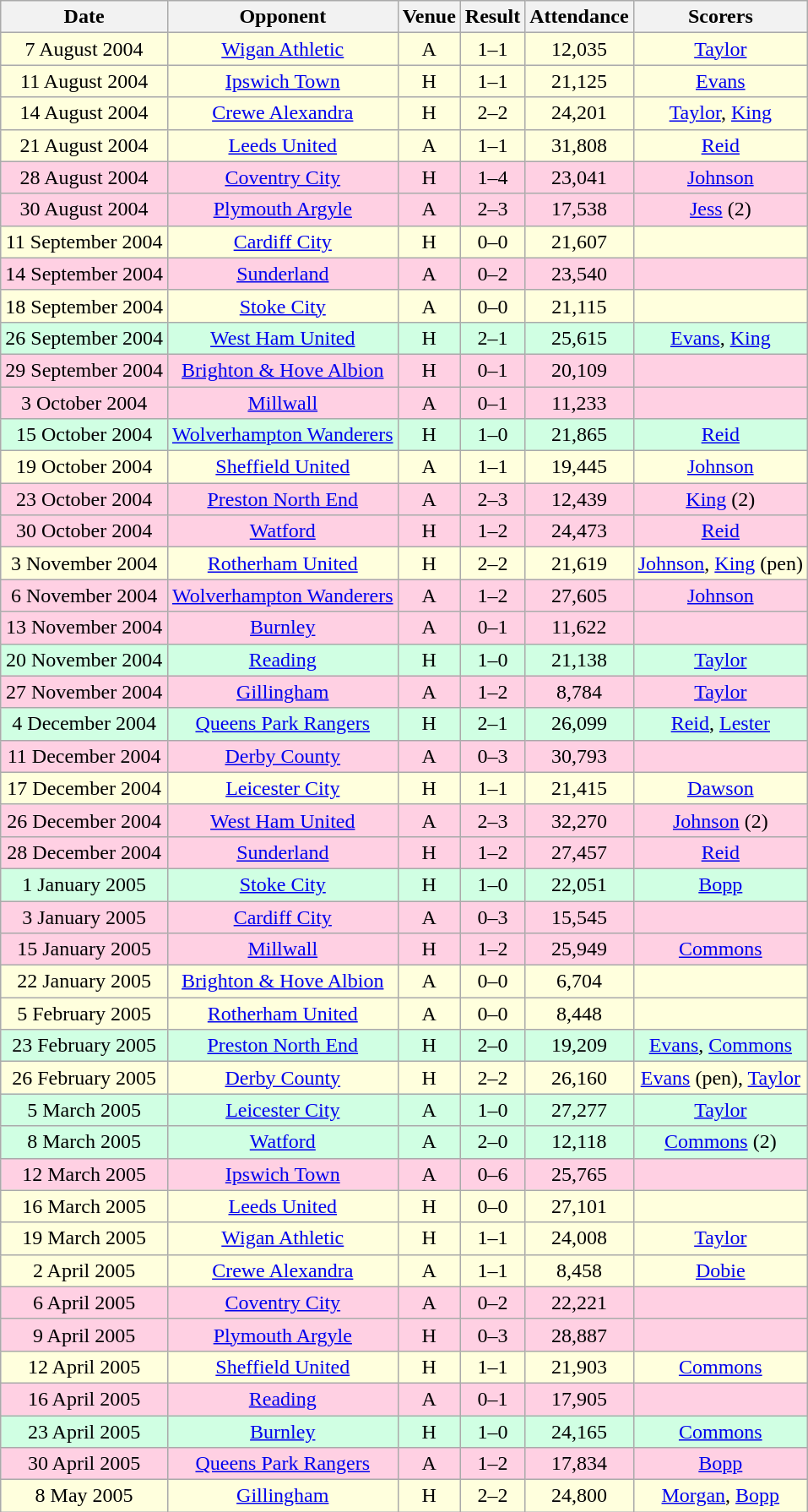<table class="wikitable sortable" style="font-size:100%; text-align:center">
<tr>
<th>Date</th>
<th>Opponent</th>
<th>Venue</th>
<th>Result</th>
<th>Attendance</th>
<th>Scorers</th>
</tr>
<tr style="background-color: #ffffdd;">
<td>7 August 2004</td>
<td><a href='#'>Wigan Athletic</a></td>
<td>A</td>
<td>1–1</td>
<td>12,035</td>
<td><a href='#'>Taylor</a></td>
</tr>
<tr style="background-color: #ffffdd;">
<td>11 August 2004</td>
<td><a href='#'>Ipswich Town</a></td>
<td>H</td>
<td>1–1</td>
<td>21,125</td>
<td><a href='#'>Evans</a></td>
</tr>
<tr style="background-color: #ffffdd;">
<td>14 August 2004</td>
<td><a href='#'>Crewe Alexandra</a></td>
<td>H</td>
<td>2–2</td>
<td>24,201</td>
<td><a href='#'>Taylor</a>, <a href='#'>King</a></td>
</tr>
<tr style="background-color: #ffffdd;">
<td>21 August 2004</td>
<td><a href='#'>Leeds United</a></td>
<td>A</td>
<td>1–1</td>
<td>31,808</td>
<td><a href='#'>Reid</a></td>
</tr>
<tr style="background-color: #ffd0e3;">
<td>28 August 2004</td>
<td><a href='#'>Coventry City</a></td>
<td>H</td>
<td>1–4</td>
<td>23,041</td>
<td><a href='#'>Johnson</a></td>
</tr>
<tr style="background-color: #ffd0e3;">
<td>30 August 2004</td>
<td><a href='#'>Plymouth Argyle</a></td>
<td>A</td>
<td>2–3</td>
<td>17,538</td>
<td><a href='#'>Jess</a> (2)</td>
</tr>
<tr style="background-color: #ffffdd;">
<td>11 September 2004</td>
<td><a href='#'>Cardiff City</a></td>
<td>H</td>
<td>0–0</td>
<td>21,607</td>
<td></td>
</tr>
<tr style="background-color: #ffd0e3;">
<td>14 September 2004</td>
<td><a href='#'>Sunderland</a></td>
<td>A</td>
<td>0–2</td>
<td>23,540</td>
<td></td>
</tr>
<tr style="background-color: #ffffdd;">
<td>18 September 2004</td>
<td><a href='#'>Stoke City</a></td>
<td>A</td>
<td>0–0</td>
<td>21,115</td>
<td></td>
</tr>
<tr style="background-color: #d0ffe3;">
<td>26 September 2004</td>
<td><a href='#'>West Ham United</a></td>
<td>H</td>
<td>2–1</td>
<td>25,615</td>
<td><a href='#'>Evans</a>, <a href='#'>King</a></td>
</tr>
<tr style="background-color: #ffd0e3;">
<td>29 September 2004</td>
<td><a href='#'>Brighton & Hove Albion</a></td>
<td>H</td>
<td>0–1</td>
<td>20,109</td>
<td></td>
</tr>
<tr style="background-color: #ffd0e3;">
<td>3 October 2004</td>
<td><a href='#'>Millwall</a></td>
<td>A</td>
<td>0–1</td>
<td>11,233</td>
<td></td>
</tr>
<tr style="background-color: #d0ffe3;">
<td>15 October 2004</td>
<td><a href='#'>Wolverhampton Wanderers</a></td>
<td>H</td>
<td>1–0</td>
<td>21,865</td>
<td><a href='#'>Reid</a></td>
</tr>
<tr style="background-color: #ffffdd;">
<td>19 October 2004</td>
<td><a href='#'>Sheffield United</a></td>
<td>A</td>
<td>1–1</td>
<td>19,445</td>
<td><a href='#'>Johnson</a></td>
</tr>
<tr style="background-color: #ffd0e3;">
<td>23 October 2004</td>
<td><a href='#'>Preston North End</a></td>
<td>A</td>
<td>2–3</td>
<td>12,439</td>
<td><a href='#'>King</a> (2)</td>
</tr>
<tr style="background-color: #ffd0e3;">
<td>30 October 2004</td>
<td><a href='#'>Watford</a></td>
<td>H</td>
<td>1–2</td>
<td>24,473</td>
<td><a href='#'>Reid</a></td>
</tr>
<tr style="background-color: #ffffdd;">
<td>3 November 2004</td>
<td><a href='#'>Rotherham United</a></td>
<td>H</td>
<td>2–2</td>
<td>21,619</td>
<td><a href='#'>Johnson</a>, <a href='#'>King</a> (pen)</td>
</tr>
<tr style="background-color: #ffd0e3;">
<td>6 November 2004</td>
<td><a href='#'>Wolverhampton Wanderers</a></td>
<td>A</td>
<td>1–2</td>
<td>27,605</td>
<td><a href='#'>Johnson</a></td>
</tr>
<tr style="background-color: #ffd0e3;">
<td>13 November 2004</td>
<td><a href='#'>Burnley</a></td>
<td>A</td>
<td>0–1</td>
<td>11,622</td>
<td></td>
</tr>
<tr style="background-color: #d0ffe3;">
<td>20 November 2004</td>
<td><a href='#'>Reading</a></td>
<td>H</td>
<td>1–0</td>
<td>21,138</td>
<td><a href='#'>Taylor</a></td>
</tr>
<tr style="background-color: #ffd0e3;">
<td>27 November 2004</td>
<td><a href='#'>Gillingham</a></td>
<td>A</td>
<td>1–2</td>
<td>8,784</td>
<td><a href='#'>Taylor</a></td>
</tr>
<tr style="background-color: #d0ffe3;">
<td>4 December 2004</td>
<td><a href='#'>Queens Park Rangers</a></td>
<td>H</td>
<td>2–1</td>
<td>26,099</td>
<td><a href='#'>Reid</a>, <a href='#'>Lester</a></td>
</tr>
<tr style="background-color: #ffd0e3;">
<td>11 December 2004</td>
<td><a href='#'>Derby County</a></td>
<td>A</td>
<td>0–3</td>
<td>30,793</td>
<td></td>
</tr>
<tr style="background-color: #ffffdd;">
<td>17 December 2004</td>
<td><a href='#'>Leicester City</a></td>
<td>H</td>
<td>1–1</td>
<td>21,415</td>
<td><a href='#'>Dawson</a></td>
</tr>
<tr style="background-color: #ffd0e3;">
<td>26 December 2004</td>
<td><a href='#'>West Ham United</a></td>
<td>A</td>
<td>2–3</td>
<td>32,270</td>
<td><a href='#'>Johnson</a> (2)</td>
</tr>
<tr style="background-color: #ffd0e3;">
<td>28 December 2004</td>
<td><a href='#'>Sunderland</a></td>
<td>H</td>
<td>1–2</td>
<td>27,457</td>
<td><a href='#'>Reid</a></td>
</tr>
<tr style="background-color: #d0ffe3;">
<td>1 January 2005</td>
<td><a href='#'>Stoke City</a></td>
<td>H</td>
<td>1–0</td>
<td>22,051</td>
<td><a href='#'>Bopp</a></td>
</tr>
<tr style="background-color: #ffd0e3;">
<td>3 January 2005</td>
<td><a href='#'>Cardiff City</a></td>
<td>A</td>
<td>0–3</td>
<td>15,545</td>
<td></td>
</tr>
<tr style="background-color: #ffd0e3;">
<td>15 January 2005</td>
<td><a href='#'>Millwall</a></td>
<td>H</td>
<td>1–2</td>
<td>25,949</td>
<td><a href='#'>Commons</a></td>
</tr>
<tr style="background-color: #ffffdd;">
<td>22 January 2005</td>
<td><a href='#'>Brighton & Hove Albion</a></td>
<td>A</td>
<td>0–0</td>
<td>6,704</td>
<td></td>
</tr>
<tr style="background-color: #ffffdd;">
<td>5 February 2005</td>
<td><a href='#'>Rotherham United</a></td>
<td>A</td>
<td>0–0</td>
<td>8,448</td>
<td></td>
</tr>
<tr style="background-color: #d0ffe3;">
<td>23 February 2005</td>
<td><a href='#'>Preston North End</a></td>
<td>H</td>
<td>2–0</td>
<td>19,209</td>
<td><a href='#'>Evans</a>, <a href='#'>Commons</a></td>
</tr>
<tr style="background-color: #ffffdd;">
<td>26 February 2005</td>
<td><a href='#'>Derby County</a></td>
<td>H</td>
<td>2–2</td>
<td>26,160</td>
<td><a href='#'>Evans</a> (pen), <a href='#'>Taylor</a></td>
</tr>
<tr style="background-color: #d0ffe3;">
<td>5 March 2005</td>
<td><a href='#'>Leicester City</a></td>
<td>A</td>
<td>1–0</td>
<td>27,277</td>
<td><a href='#'>Taylor</a></td>
</tr>
<tr style="background-color: #d0ffe3;">
<td>8 March 2005</td>
<td><a href='#'>Watford</a></td>
<td>A</td>
<td>2–0</td>
<td>12,118</td>
<td><a href='#'>Commons</a> (2)</td>
</tr>
<tr style="background-color: #ffd0e3;">
<td>12 March 2005</td>
<td><a href='#'>Ipswich Town</a></td>
<td>A</td>
<td>0–6</td>
<td>25,765</td>
<td></td>
</tr>
<tr style="background-color: #ffffdd;">
<td>16 March 2005</td>
<td><a href='#'>Leeds United</a></td>
<td>H</td>
<td>0–0</td>
<td>27,101</td>
<td></td>
</tr>
<tr style="background-color: #ffffdd;">
<td>19 March 2005</td>
<td><a href='#'>Wigan Athletic</a></td>
<td>H</td>
<td>1–1</td>
<td>24,008</td>
<td><a href='#'>Taylor</a></td>
</tr>
<tr style="background-color: #ffffdd;">
<td>2 April 2005</td>
<td><a href='#'>Crewe Alexandra</a></td>
<td>A</td>
<td>1–1</td>
<td>8,458</td>
<td><a href='#'>Dobie</a></td>
</tr>
<tr style="background-color: #ffd0e3;">
<td>6 April 2005</td>
<td><a href='#'>Coventry City</a></td>
<td>A</td>
<td>0–2</td>
<td>22,221</td>
<td></td>
</tr>
<tr style="background-color: #ffd0e3;">
<td>9 April 2005</td>
<td><a href='#'>Plymouth Argyle</a></td>
<td>H</td>
<td>0–3</td>
<td>28,887</td>
<td></td>
</tr>
<tr style="background-color: #ffffdd;">
<td>12 April 2005</td>
<td><a href='#'>Sheffield United</a></td>
<td>H</td>
<td>1–1</td>
<td>21,903</td>
<td><a href='#'>Commons</a></td>
</tr>
<tr style="background-color: #ffd0e3;">
<td>16 April 2005</td>
<td><a href='#'>Reading</a></td>
<td>A</td>
<td>0–1</td>
<td>17,905</td>
<td></td>
</tr>
<tr style="background-color: #d0ffe3;">
<td>23 April 2005</td>
<td><a href='#'>Burnley</a></td>
<td>H</td>
<td>1–0</td>
<td>24,165</td>
<td><a href='#'>Commons</a></td>
</tr>
<tr style="background-color: #ffd0e3;">
<td>30 April 2005</td>
<td><a href='#'>Queens Park Rangers</a></td>
<td>A</td>
<td>1–2</td>
<td>17,834</td>
<td><a href='#'>Bopp</a></td>
</tr>
<tr style="background-color: #ffffdd;">
<td>8 May 2005</td>
<td><a href='#'>Gillingham</a></td>
<td>H</td>
<td>2–2</td>
<td>24,800</td>
<td><a href='#'>Morgan</a>, <a href='#'>Bopp</a></td>
</tr>
</table>
